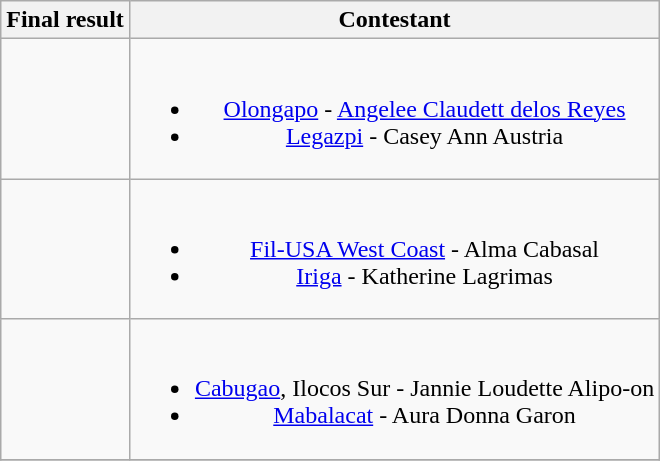<table class="wikitable" style="text-align:center;">
<tr>
<th>Final result</th>
<th>Contestant</th>
</tr>
<tr>
<td></td>
<td><br><ul><li><a href='#'>Olongapo</a> - <a href='#'>Angelee Claudett delos Reyes</a></li><li><a href='#'>Legazpi</a> - Casey Ann Austria</li></ul></td>
</tr>
<tr>
<td></td>
<td><br><ul><li><a href='#'>Fil-USA West Coast</a> - Alma Cabasal</li><li><a href='#'>Iriga</a> - Katherine Lagrimas</li></ul></td>
</tr>
<tr>
<td></td>
<td><br><ul><li><a href='#'>Cabugao</a>, Ilocos Sur - Jannie Loudette Alipo-on</li><li><a href='#'>Mabalacat</a> - Aura Donna Garon</li></ul></td>
</tr>
<tr>
</tr>
</table>
